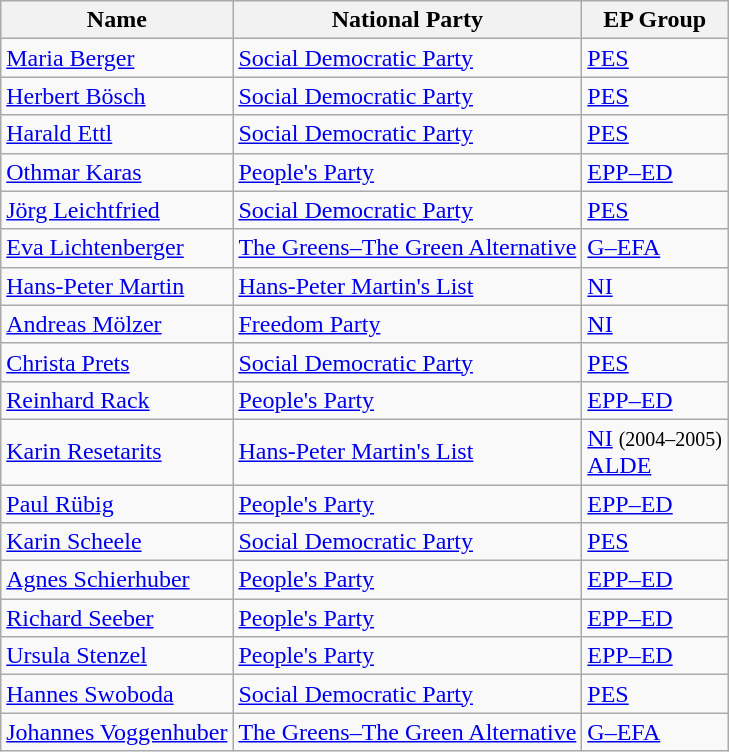<table class="sortable wikitable">
<tr>
<th>Name</th>
<th>National Party</th>
<th>EP Group</th>
</tr>
<tr>
<td><a href='#'>Maria Berger</a></td>
<td> <a href='#'>Social Democratic Party</a></td>
<td> <a href='#'>PES</a></td>
</tr>
<tr>
<td><a href='#'>Herbert Bösch</a></td>
<td> <a href='#'>Social Democratic Party</a></td>
<td> <a href='#'>PES</a></td>
</tr>
<tr>
<td><a href='#'>Harald Ettl</a></td>
<td> <a href='#'>Social Democratic Party</a></td>
<td> <a href='#'>PES</a></td>
</tr>
<tr>
<td><a href='#'>Othmar Karas</a></td>
<td> <a href='#'>People's Party</a></td>
<td> <a href='#'>EPP–ED</a></td>
</tr>
<tr>
<td><a href='#'>Jörg Leichtfried</a></td>
<td> <a href='#'>Social Democratic Party</a></td>
<td> <a href='#'>PES</a></td>
</tr>
<tr>
<td><a href='#'>Eva Lichtenberger</a></td>
<td> <a href='#'>The Greens–The Green Alternative</a></td>
<td> <a href='#'>G–EFA</a></td>
</tr>
<tr>
<td><a href='#'>Hans-Peter Martin</a></td>
<td> <a href='#'>Hans-Peter Martin's List</a></td>
<td> <a href='#'>NI</a></td>
</tr>
<tr>
<td><a href='#'>Andreas Mölzer</a></td>
<td> <a href='#'>Freedom Party</a></td>
<td> <a href='#'>NI</a></td>
</tr>
<tr>
<td><a href='#'>Christa Prets</a></td>
<td> <a href='#'>Social Democratic Party</a></td>
<td> <a href='#'>PES</a></td>
</tr>
<tr>
<td><a href='#'>Reinhard Rack</a></td>
<td> <a href='#'>People's Party</a></td>
<td> <a href='#'>EPP–ED</a></td>
</tr>
<tr>
<td><a href='#'>Karin Resetarits</a></td>
<td> <a href='#'>Hans-Peter Martin's List</a></td>
<td> <a href='#'>NI</a> <small>(2004–2005)</small> <br>  <a href='#'>ALDE</a></td>
</tr>
<tr>
<td><a href='#'>Paul Rübig</a></td>
<td> <a href='#'>People's Party</a></td>
<td> <a href='#'>EPP–ED</a></td>
</tr>
<tr>
<td><a href='#'>Karin Scheele</a></td>
<td> <a href='#'>Social Democratic Party</a></td>
<td> <a href='#'>PES</a></td>
</tr>
<tr>
<td><a href='#'>Agnes Schierhuber</a></td>
<td> <a href='#'>People's Party</a></td>
<td> <a href='#'>EPP–ED</a></td>
</tr>
<tr>
<td><a href='#'>Richard Seeber</a></td>
<td> <a href='#'>People's Party</a></td>
<td> <a href='#'>EPP–ED</a></td>
</tr>
<tr>
<td><a href='#'>Ursula Stenzel</a></td>
<td> <a href='#'>People's Party</a></td>
<td> <a href='#'>EPP–ED</a></td>
</tr>
<tr>
<td><a href='#'>Hannes Swoboda</a></td>
<td> <a href='#'>Social Democratic Party</a></td>
<td> <a href='#'>PES</a></td>
</tr>
<tr>
<td><a href='#'>Johannes Voggenhuber</a></td>
<td> <a href='#'>The Greens–The Green Alternative</a></td>
<td> <a href='#'>G–EFA</a></td>
</tr>
</table>
